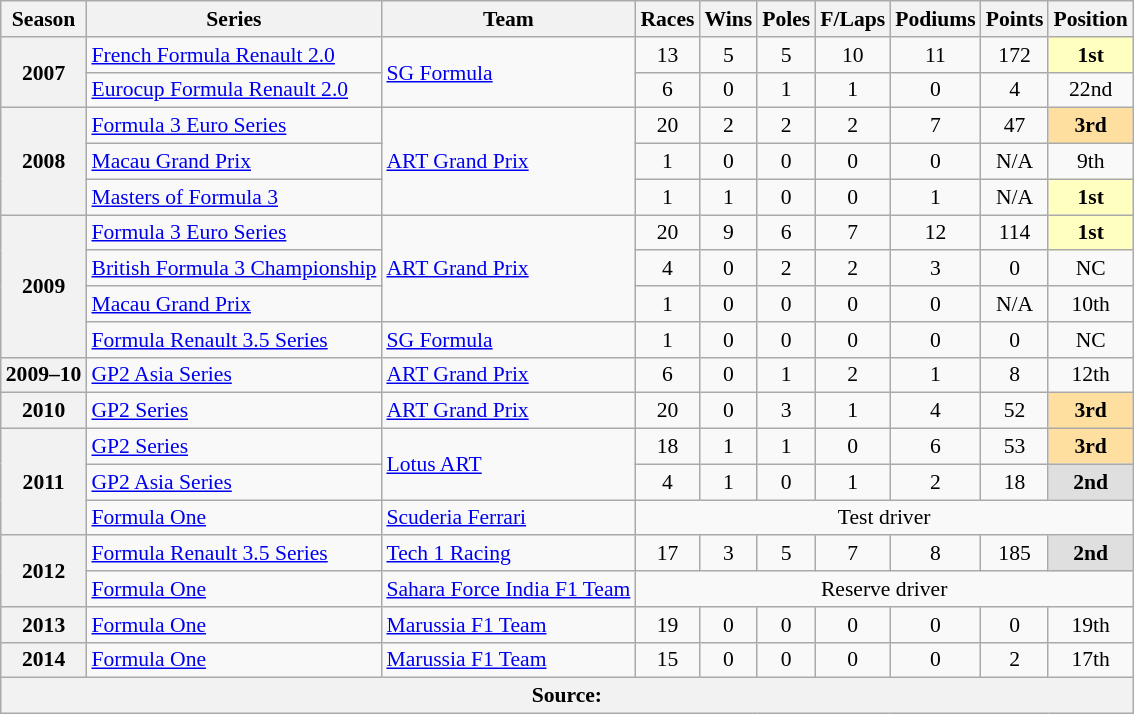<table class="wikitable" style="font-size: 90%; text-align:center">
<tr>
<th>Season</th>
<th>Series</th>
<th>Team</th>
<th>Races</th>
<th>Wins</th>
<th>Poles</th>
<th>F/Laps</th>
<th>Podiums</th>
<th>Points</th>
<th>Position</th>
</tr>
<tr>
<th rowspan=2>2007</th>
<td align=left><a href='#'>French Formula Renault 2.0</a></td>
<td align=left rowspan=2><a href='#'>SG Formula</a></td>
<td>13</td>
<td>5</td>
<td>5</td>
<td>10</td>
<td>11</td>
<td>172</td>
<td style="background:#FFFFBF;"><strong>1st</strong></td>
</tr>
<tr>
<td align=left><a href='#'>Eurocup Formula Renault 2.0</a></td>
<td>6</td>
<td>0</td>
<td>1</td>
<td>1</td>
<td>0</td>
<td>4</td>
<td>22nd</td>
</tr>
<tr>
<th rowspan=3>2008</th>
<td align=left><a href='#'>Formula 3 Euro Series</a></td>
<td align=left rowspan=3><a href='#'>ART Grand Prix</a></td>
<td>20</td>
<td>2</td>
<td>2</td>
<td>2</td>
<td>7</td>
<td>47</td>
<td style="background:#FFDF9F;"><strong>3rd</strong></td>
</tr>
<tr>
<td align=left><a href='#'>Macau Grand Prix</a></td>
<td>1</td>
<td>0</td>
<td>0</td>
<td>0</td>
<td>0</td>
<td>N/A</td>
<td>9th</td>
</tr>
<tr>
<td align=left><a href='#'>Masters of Formula 3</a></td>
<td>1</td>
<td>1</td>
<td>0</td>
<td>0</td>
<td>1</td>
<td>N/A</td>
<td style="background:#FFFFBF;"><strong>1st</strong></td>
</tr>
<tr>
<th rowspan=4>2009</th>
<td align=left><a href='#'>Formula 3 Euro Series</a></td>
<td align=left rowspan=3><a href='#'>ART Grand Prix</a></td>
<td>20</td>
<td>9</td>
<td>6</td>
<td>7</td>
<td>12</td>
<td>114</td>
<td style="background:#FFFFBF;"><strong>1st</strong></td>
</tr>
<tr>
<td align=left><a href='#'>British Formula 3 Championship</a></td>
<td>4</td>
<td>0</td>
<td>2</td>
<td>2</td>
<td>3</td>
<td>0</td>
<td>NC</td>
</tr>
<tr>
<td align=left><a href='#'>Macau Grand Prix</a></td>
<td>1</td>
<td>0</td>
<td>0</td>
<td>0</td>
<td>0</td>
<td>N/A</td>
<td>10th</td>
</tr>
<tr>
<td align=left><a href='#'>Formula Renault 3.5 Series</a></td>
<td align=left><a href='#'>SG Formula</a></td>
<td>1</td>
<td>0</td>
<td>0</td>
<td>0</td>
<td>0</td>
<td>0</td>
<td>NC</td>
</tr>
<tr>
<th>2009–10</th>
<td align=left><a href='#'>GP2 Asia Series</a></td>
<td align=left><a href='#'>ART Grand Prix</a></td>
<td>6</td>
<td>0</td>
<td>1</td>
<td>2</td>
<td>1</td>
<td>8</td>
<td>12th</td>
</tr>
<tr>
<th>2010</th>
<td align=left><a href='#'>GP2 Series</a></td>
<td align=left><a href='#'>ART Grand Prix</a></td>
<td>20</td>
<td>0</td>
<td>3</td>
<td>1</td>
<td>4</td>
<td>52</td>
<td style="background:#FFDF9F;"><strong>3rd</strong></td>
</tr>
<tr>
<th rowspan=3>2011</th>
<td align=left><a href='#'>GP2 Series</a></td>
<td align=left rowspan=2><a href='#'>Lotus ART</a></td>
<td>18</td>
<td>1</td>
<td>1</td>
<td>0</td>
<td>6</td>
<td>53</td>
<td style="background:#FFDF9F;"><strong>3rd</strong></td>
</tr>
<tr>
<td align=left><a href='#'>GP2 Asia Series</a></td>
<td>4</td>
<td>1</td>
<td>0</td>
<td>1</td>
<td>2</td>
<td>18</td>
<td style="background:#DFDFDF;"><strong>2nd</strong></td>
</tr>
<tr>
<td align=left><a href='#'>Formula One</a></td>
<td align=left><a href='#'>Scuderia Ferrari</a></td>
<td align="center" colspan=7>Test driver</td>
</tr>
<tr>
<th rowspan=2>2012</th>
<td align=left><a href='#'>Formula Renault 3.5 Series</a></td>
<td align=left><a href='#'>Tech 1 Racing</a></td>
<td>17</td>
<td>3</td>
<td>5</td>
<td>7</td>
<td>8</td>
<td>185</td>
<td style="background:#DFDFDF;"><strong>2nd</strong></td>
</tr>
<tr>
<td align=left><a href='#'>Formula One</a></td>
<td align=left><a href='#'>Sahara Force India F1 Team</a></td>
<td align="center" colspan=7>Reserve driver</td>
</tr>
<tr>
<th>2013</th>
<td align=left><a href='#'>Formula One</a></td>
<td align=left><a href='#'>Marussia F1 Team</a></td>
<td>19</td>
<td>0</td>
<td>0</td>
<td>0</td>
<td>0</td>
<td>0</td>
<td>19th</td>
</tr>
<tr>
<th>2014</th>
<td align=left><a href='#'>Formula One</a></td>
<td align=left><a href='#'>Marussia F1 Team</a></td>
<td>15</td>
<td>0</td>
<td>0</td>
<td>0</td>
<td>0</td>
<td>2</td>
<td>17th</td>
</tr>
<tr>
<th colspan="10">Source:</th>
</tr>
</table>
